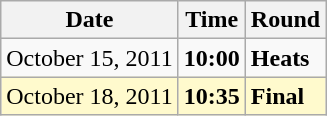<table class="wikitable">
<tr>
<th>Date</th>
<th>Time</th>
<th>Round</th>
</tr>
<tr>
<td>October 15, 2011</td>
<td><strong>10:00</strong></td>
<td><strong>Heats</strong></td>
</tr>
<tr style=background:lemonchiffon>
<td>October 18, 2011</td>
<td><strong>10:35</strong></td>
<td><strong>Final</strong></td>
</tr>
</table>
